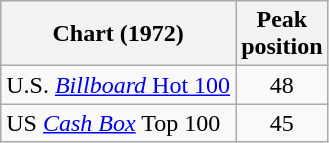<table class="wikitable">
<tr>
<th>Chart (1972)</th>
<th>Peak<br>position</th>
</tr>
<tr>
<td>U.S. <a href='#'><em>Billboard</em> Hot 100</a></td>
<td style="text-align:center;">48</td>
</tr>
<tr>
<td>US <a href='#'><em>Cash Box</em></a> Top 100</td>
<td align="center">45</td>
</tr>
</table>
